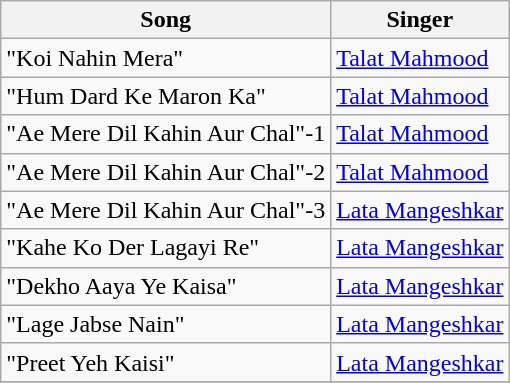<table class="wikitable">
<tr>
<th>Song</th>
<th>Singer</th>
</tr>
<tr>
<td>"Koi Nahin Mera"</td>
<td><a href='#'>Talat Mahmood</a></td>
</tr>
<tr>
<td>"Hum Dard Ke Maron Ka"</td>
<td><a href='#'>Talat Mahmood</a></td>
</tr>
<tr>
<td>"Ae Mere Dil Kahin Aur Chal"-1</td>
<td><a href='#'>Talat Mahmood</a></td>
</tr>
<tr>
<td>"Ae Mere Dil Kahin Aur Chal"-2</td>
<td><a href='#'>Talat Mahmood</a></td>
</tr>
<tr>
<td>"Ae Mere Dil Kahin Aur Chal"-3</td>
<td><a href='#'>Lata Mangeshkar</a></td>
</tr>
<tr>
<td>"Kahe Ko Der Lagayi Re"</td>
<td><a href='#'>Lata Mangeshkar</a></td>
</tr>
<tr>
<td>"Dekho Aaya Ye Kaisa"</td>
<td><a href='#'>Lata Mangeshkar</a></td>
</tr>
<tr>
<td>"Lage Jabse Nain"</td>
<td><a href='#'>Lata Mangeshkar</a></td>
</tr>
<tr>
<td>"Preet Yeh Kaisi"</td>
<td><a href='#'>Lata Mangeshkar</a></td>
</tr>
<tr>
</tr>
</table>
